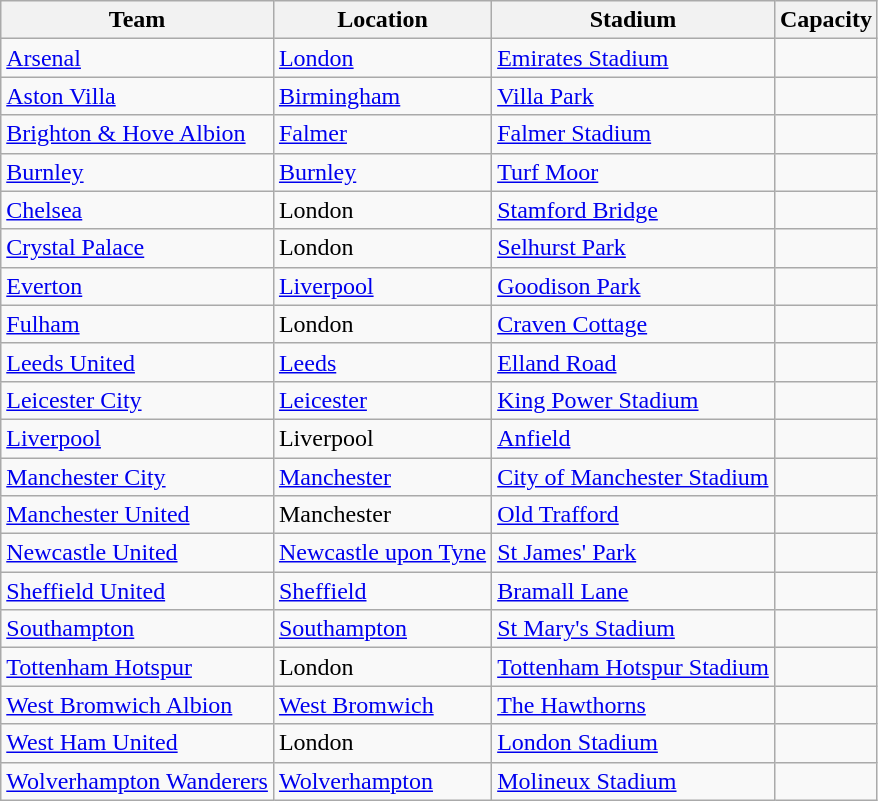<table class="wikitable sortable">
<tr>
<th>Team</th>
<th>Location</th>
<th>Stadium</th>
<th>Capacity</th>
</tr>
<tr>
<td><a href='#'>Arsenal</a></td>
<td><a href='#'>London</a> </td>
<td><a href='#'>Emirates Stadium</a></td>
<td style="text-align:center"></td>
</tr>
<tr>
<td><a href='#'>Aston Villa</a></td>
<td><a href='#'>Birmingham</a></td>
<td><a href='#'>Villa Park</a></td>
<td style="text-align:center"></td>
</tr>
<tr>
<td><a href='#'>Brighton & Hove Albion</a></td>
<td><a href='#'>Falmer</a></td>
<td><a href='#'>Falmer Stadium</a></td>
<td style="text-align:center"></td>
</tr>
<tr>
<td><a href='#'>Burnley</a></td>
<td><a href='#'>Burnley</a></td>
<td><a href='#'>Turf Moor</a></td>
<td style="text-align:center"></td>
</tr>
<tr>
<td><a href='#'>Chelsea</a></td>
<td>London </td>
<td><a href='#'>Stamford Bridge</a></td>
<td style="text-align:center"></td>
</tr>
<tr>
<td><a href='#'>Crystal Palace</a></td>
<td>London </td>
<td><a href='#'>Selhurst Park</a></td>
<td style="text-align:center"></td>
</tr>
<tr>
<td><a href='#'>Everton</a></td>
<td><a href='#'>Liverpool</a> </td>
<td><a href='#'>Goodison Park</a></td>
<td style="text-align:center"></td>
</tr>
<tr>
<td><a href='#'>Fulham</a></td>
<td>London </td>
<td><a href='#'>Craven Cottage</a></td>
<td style="text-align:center;"></td>
</tr>
<tr>
<td><a href='#'>Leeds United</a></td>
<td><a href='#'>Leeds</a></td>
<td><a href='#'>Elland Road</a></td>
<td style="text-align:center"></td>
</tr>
<tr>
<td><a href='#'>Leicester City</a></td>
<td><a href='#'>Leicester</a></td>
<td><a href='#'>King Power Stadium</a></td>
<td style="text-align:center"></td>
</tr>
<tr>
<td><a href='#'>Liverpool</a></td>
<td>Liverpool </td>
<td><a href='#'>Anfield</a></td>
<td style="text-align:center"></td>
</tr>
<tr>
<td><a href='#'>Manchester City</a></td>
<td><a href='#'>Manchester</a> </td>
<td><a href='#'>City of Manchester Stadium</a></td>
<td style="text-align:center"></td>
</tr>
<tr>
<td><a href='#'>Manchester United</a></td>
<td>Manchester </td>
<td><a href='#'>Old Trafford</a></td>
<td style="text-align:center"></td>
</tr>
<tr>
<td><a href='#'>Newcastle United</a></td>
<td><a href='#'>Newcastle upon Tyne</a></td>
<td><a href='#'>St James' Park</a></td>
<td style="text-align:center"></td>
</tr>
<tr>
<td><a href='#'>Sheffield United</a></td>
<td><a href='#'>Sheffield</a></td>
<td><a href='#'>Bramall Lane</a></td>
<td style="text-align:center"></td>
</tr>
<tr>
<td><a href='#'>Southampton</a></td>
<td><a href='#'>Southampton</a></td>
<td><a href='#'>St Mary's Stadium</a></td>
<td style="text-align:center"></td>
</tr>
<tr>
<td><a href='#'>Tottenham Hotspur</a></td>
<td>London </td>
<td><a href='#'>Tottenham Hotspur Stadium</a></td>
<td style="text-align:center"></td>
</tr>
<tr>
<td><a href='#'>West Bromwich Albion</a></td>
<td><a href='#'>West Bromwich</a></td>
<td><a href='#'>The Hawthorns</a></td>
<td style="text-align:center"></td>
</tr>
<tr>
<td><a href='#'>West Ham United</a></td>
<td>London </td>
<td><a href='#'>London Stadium</a></td>
<td style="text-align:center"></td>
</tr>
<tr>
<td><a href='#'>Wolverhampton Wanderers</a></td>
<td><a href='#'>Wolverhampton</a></td>
<td><a href='#'>Molineux Stadium</a></td>
<td style="text-align:center"></td>
</tr>
</table>
